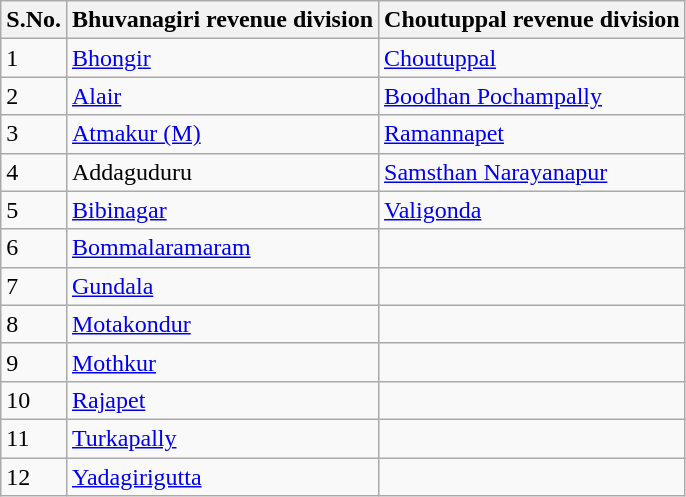<table class="wikitable">
<tr>
<th>S.No.</th>
<th>Bhuvanagiri revenue division</th>
<th>Choutuppal revenue division</th>
</tr>
<tr>
<td>1</td>
<td><a href='#'>Bhongir</a></td>
<td><a href='#'>Choutuppal</a></td>
</tr>
<tr>
<td>2</td>
<td><a href='#'>Alair</a></td>
<td><a href='#'>Boodhan Pochampally</a></td>
</tr>
<tr>
<td>3</td>
<td><a href='#'>Atmakur (M)</a></td>
<td><a href='#'>Ramannapet</a></td>
</tr>
<tr>
<td>4</td>
<td>Addaguduru</td>
<td><a href='#'>Samsthan Narayanapur</a></td>
</tr>
<tr>
<td>5</td>
<td><a href='#'>Bibinagar</a></td>
<td><a href='#'>Valigonda</a></td>
</tr>
<tr>
<td>6</td>
<td><a href='#'>Bommalaramaram</a></td>
<td></td>
</tr>
<tr>
<td>7</td>
<td><a href='#'>Gundala</a></td>
<td></td>
</tr>
<tr>
<td>8</td>
<td><a href='#'>Motakondur</a></td>
<td></td>
</tr>
<tr>
<td>9</td>
<td><a href='#'>Mothkur</a></td>
<td></td>
</tr>
<tr>
<td>10</td>
<td><a href='#'>Rajapet</a></td>
<td></td>
</tr>
<tr>
<td>11</td>
<td><a href='#'>Turkapally</a></td>
<td></td>
</tr>
<tr>
<td>12</td>
<td><a href='#'>Yadagirigutta</a></td>
<td></td>
</tr>
</table>
